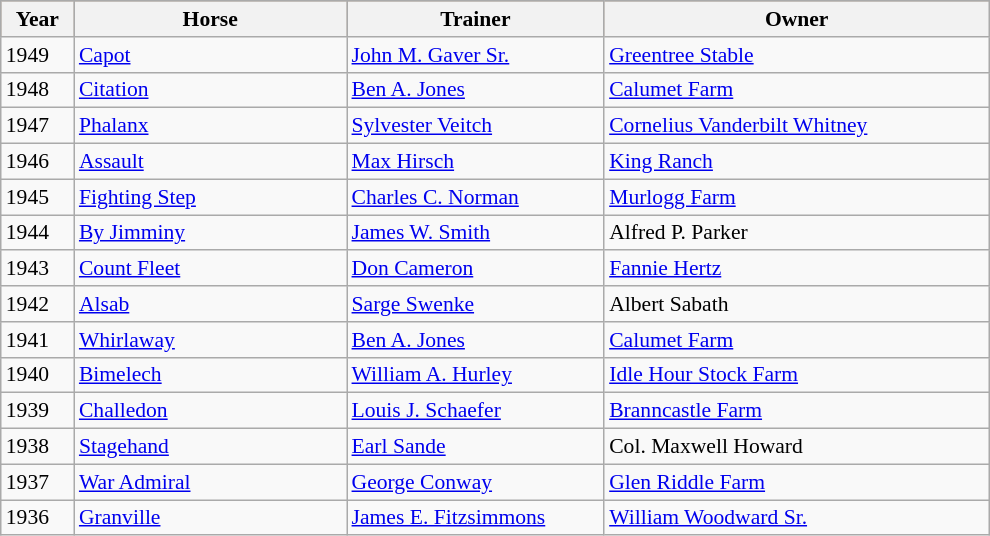<table class = "wikitable sortable" | border="1" cellpadding="0" style="border-collapse: collapse; font-size:90%">
<tr style="background:#987654; text-align:center;">
<th style="width:42px;"><strong>Year</strong><br></th>
<th style="width:175px;"><strong>Horse</strong><br></th>
<th style="width:165px;"><strong>Trainer</strong><br></th>
<th style="width:250px;"><strong>Owner</strong><br></th>
</tr>
<tr>
<td>1949</td>
<td><a href='#'>Capot</a></td>
<td><a href='#'>John M. Gaver Sr.</a></td>
<td><a href='#'>Greentree Stable</a></td>
</tr>
<tr>
<td>1948</td>
<td><a href='#'>Citation</a></td>
<td><a href='#'>Ben A. Jones</a></td>
<td><a href='#'>Calumet Farm</a></td>
</tr>
<tr>
<td>1947</td>
<td><a href='#'>Phalanx</a></td>
<td><a href='#'>Sylvester Veitch</a></td>
<td><a href='#'>Cornelius Vanderbilt Whitney</a></td>
</tr>
<tr>
<td>1946</td>
<td><a href='#'>Assault</a></td>
<td><a href='#'>Max Hirsch</a></td>
<td><a href='#'>King Ranch</a></td>
</tr>
<tr>
<td>1945</td>
<td><a href='#'>Fighting Step</a></td>
<td><a href='#'>Charles C. Norman</a></td>
<td><a href='#'>Murlogg Farm</a></td>
</tr>
<tr>
<td>1944</td>
<td><a href='#'>By Jimminy</a></td>
<td><a href='#'>James W. Smith</a></td>
<td>Alfred P. Parker</td>
</tr>
<tr>
<td>1943</td>
<td><a href='#'>Count Fleet</a></td>
<td><a href='#'>Don Cameron</a></td>
<td><a href='#'>Fannie Hertz</a></td>
</tr>
<tr>
<td>1942</td>
<td><a href='#'>Alsab</a></td>
<td><a href='#'>Sarge Swenke</a></td>
<td>Albert Sabath</td>
</tr>
<tr>
<td>1941</td>
<td><a href='#'>Whirlaway</a></td>
<td><a href='#'>Ben A. Jones</a></td>
<td><a href='#'>Calumet Farm</a></td>
</tr>
<tr>
<td>1940</td>
<td><a href='#'>Bimelech</a></td>
<td><a href='#'>William A. Hurley</a></td>
<td><a href='#'>Idle Hour Stock Farm</a></td>
</tr>
<tr>
<td>1939</td>
<td><a href='#'>Challedon</a></td>
<td><a href='#'>Louis J. Schaefer</a></td>
<td><a href='#'>Branncastle Farm</a></td>
</tr>
<tr>
<td>1938</td>
<td><a href='#'>Stagehand</a></td>
<td><a href='#'>Earl Sande</a></td>
<td>Col. Maxwell Howard</td>
</tr>
<tr>
<td>1937</td>
<td><a href='#'>War Admiral</a></td>
<td><a href='#'>George Conway</a></td>
<td><a href='#'>Glen Riddle Farm</a></td>
</tr>
<tr>
<td>1936</td>
<td><a href='#'>Granville</a></td>
<td><a href='#'>James E. Fitzsimmons</a></td>
<td><a href='#'>William Woodward Sr.</a></td>
</tr>
</table>
